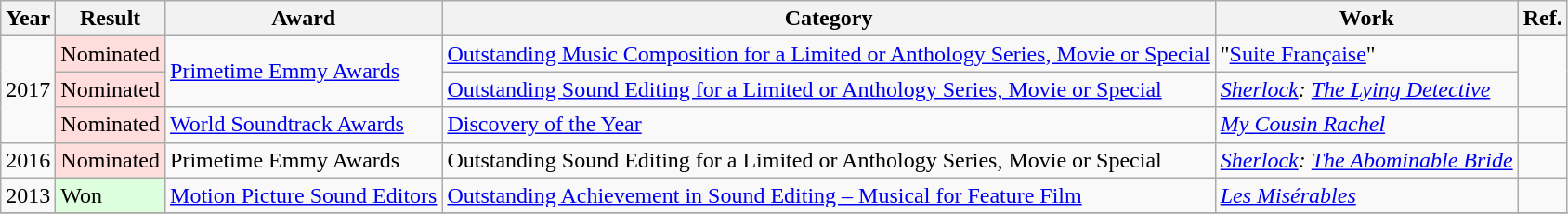<table class="wikitable">
<tr>
<th>Year</th>
<th>Result</th>
<th>Award</th>
<th>Category</th>
<th>Work</th>
<th>Ref.</th>
</tr>
<tr>
<td rowspan="3">2017</td>
<td style="background: #ffdddd">Nominated</td>
<td rowspan="2"><a href='#'>Primetime Emmy Awards</a></td>
<td><a href='#'>Outstanding Music Composition for a Limited or Anthology Series, Movie or Special</a></td>
<td>"<a href='#'>Suite Française</a>"</td>
<td rowspan="2"></td>
</tr>
<tr>
<td style="background: #ffdddd">Nominated</td>
<td><a href='#'>Outstanding Sound Editing for a Limited or Anthology Series, Movie or Special</a></td>
<td><em><a href='#'>Sherlock</a>: <a href='#'>The Lying Detective</a></em></td>
</tr>
<tr>
<td style="background: #ffdddd">Nominated</td>
<td><a href='#'>World Soundtrack Awards</a></td>
<td><a href='#'>Discovery of the Year</a></td>
<td><em><a href='#'>My Cousin Rachel</a></em></td>
<td></td>
</tr>
<tr>
<td>2016</td>
<td style="background: #ffdddd">Nominated</td>
<td>Primetime Emmy Awards</td>
<td>Outstanding Sound Editing for a Limited or Anthology Series, Movie or Special</td>
<td><em><a href='#'>Sherlock</a>: <a href='#'>The Abominable Bride</a></em></td>
<td></td>
</tr>
<tr>
<td>2013</td>
<td style="background: #ddffdd">Won</td>
<td><a href='#'>Motion Picture Sound Editors</a></td>
<td><a href='#'>Outstanding Achievement in Sound Editing – Musical for Feature Film</a></td>
<td><em><a href='#'>Les Misérables</a></em></td>
<td></td>
</tr>
<tr>
</tr>
</table>
